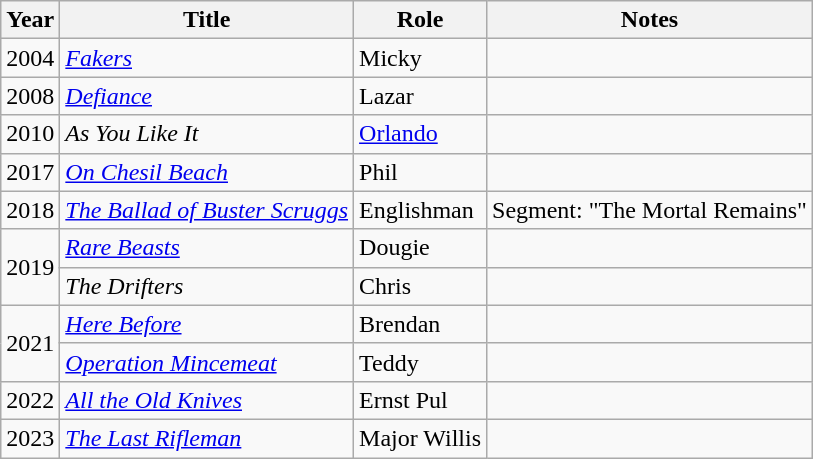<table class="wikitable sortable">
<tr>
<th>Year</th>
<th>Title</th>
<th>Role</th>
<th class="unsortable">Notes</th>
</tr>
<tr>
<td>2004</td>
<td><em><a href='#'>Fakers</a></em></td>
<td>Micky</td>
<td></td>
</tr>
<tr>
<td>2008</td>
<td><em><a href='#'>Defiance</a></em></td>
<td>Lazar</td>
<td></td>
</tr>
<tr>
<td>2010</td>
<td><em>As You Like It</em></td>
<td><a href='#'>Orlando</a></td>
<td></td>
</tr>
<tr>
<td>2017</td>
<td><em><a href='#'>On Chesil Beach</a></em></td>
<td>Phil</td>
<td></td>
</tr>
<tr>
<td>2018</td>
<td><em><a href='#'>The Ballad of Buster Scruggs</a></em></td>
<td>Englishman</td>
<td>Segment: "The Mortal Remains"</td>
</tr>
<tr>
<td rowspan="2">2019</td>
<td><em><a href='#'>Rare Beasts</a></em></td>
<td>Dougie</td>
<td></td>
</tr>
<tr>
<td><em>The Drifters</em></td>
<td>Chris</td>
<td></td>
</tr>
<tr>
<td rowspan="2">2021</td>
<td><em><a href='#'>Here Before</a></em></td>
<td>Brendan</td>
<td></td>
</tr>
<tr>
<td><em><a href='#'>Operation Mincemeat</a></em></td>
<td>Teddy</td>
<td></td>
</tr>
<tr>
<td>2022</td>
<td><em><a href='#'>All the Old Knives</a></em></td>
<td>Ernst Pul</td>
<td></td>
</tr>
<tr>
<td>2023</td>
<td><em><a href='#'>The Last Rifleman</a></em></td>
<td>Major Willis</td>
<td></td>
</tr>
</table>
